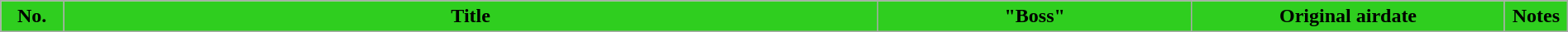<table class="wikitable plainrowheaders" style="width:100%; background:#fff;">
<tr style="color:#000;">
<th style="background:#2FCE1F; width:4%">No.</th>
<th style="background:#2FCE1F">Title</th>
<th style="background:#2FCE1F; width:20%">"Boss"</th>
<th style="background:#2FCE1F; width:20%">Original airdate</th>
<th style="background:#2FCE1F; width:4%">Notes<br>




</th>
</tr>
</table>
